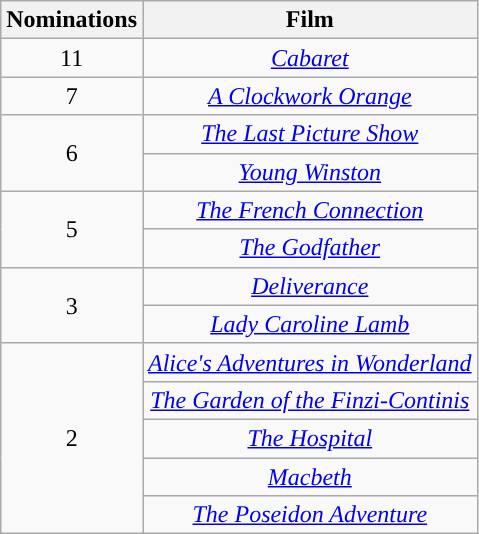<table class="wikitable" style="text-align:center;">
<tr>
<th style="background:">Nominations</th>
<th style="background:">Film</th>
</tr>
<tr>
<td>11</td>
<td><em><a href='#'>Cabaret</a></em></td>
</tr>
<tr>
<td>7</td>
<td><em><a href='#'>A Clockwork Orange</a></em></td>
</tr>
<tr>
<td rowspan="2">6</td>
<td><em><a href='#'>The Last Picture Show</a></em></td>
</tr>
<tr>
<td><em><a href='#'>Young Winston</a></em></td>
</tr>
<tr>
<td rowspan="2">5</td>
<td><em><a href='#'>The French Connection</a></em></td>
</tr>
<tr>
<td><em><a href='#'>The Godfather</a></em></td>
</tr>
<tr>
<td rowspan="2">3</td>
<td><em><a href='#'>Deliverance</a></em></td>
</tr>
<tr>
<td><em><a href='#'>Lady Caroline Lamb</a></em></td>
</tr>
<tr>
<td rowspan="5">2</td>
<td><em><a href='#'>Alice's Adventures in Wonderland</a></em></td>
</tr>
<tr>
<td><em><a href='#'>The Garden of the Finzi-Continis</a></em></td>
</tr>
<tr>
<td><em><a href='#'>The Hospital</a></em></td>
</tr>
<tr>
<td><em><a href='#'>Macbeth</a></em></td>
</tr>
<tr>
<td><em><a href='#'>The Poseidon Adventure</a></em></td>
</tr>
</table>
